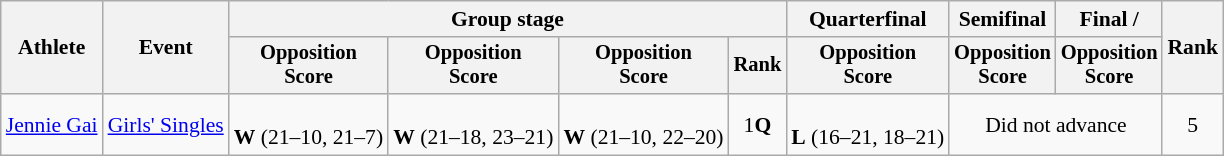<table class="wikitable" style="font-size:90%">
<tr>
<th rowspan=2>Athlete</th>
<th rowspan=2>Event</th>
<th colspan=4>Group stage</th>
<th>Quarterfinal</th>
<th>Semifinal</th>
<th>Final / </th>
<th rowspan=2>Rank</th>
</tr>
<tr style="font-size:95%">
<th>Opposition<br>Score</th>
<th>Opposition<br>Score</th>
<th>Opposition<br>Score</th>
<th>Rank</th>
<th>Opposition<br>Score</th>
<th>Opposition<br>Score</th>
<th>Opposition<br>Score</th>
</tr>
<tr align=center>
<td align=left><a href='#'>Jennie Gai</a></td>
<td align=left><a href='#'>Girls' Singles</a></td>
<td><br><strong>W</strong> (21–10, 21–7)</td>
<td><br><strong>W</strong> (21–18, 23–21)</td>
<td><br><strong>W</strong> (21–10, 22–20)</td>
<td>1<strong>Q</strong></td>
<td><br><strong>L</strong> (16–21, 18–21)</td>
<td colspan=2>Did not advance</td>
<td>5</td>
</tr>
</table>
